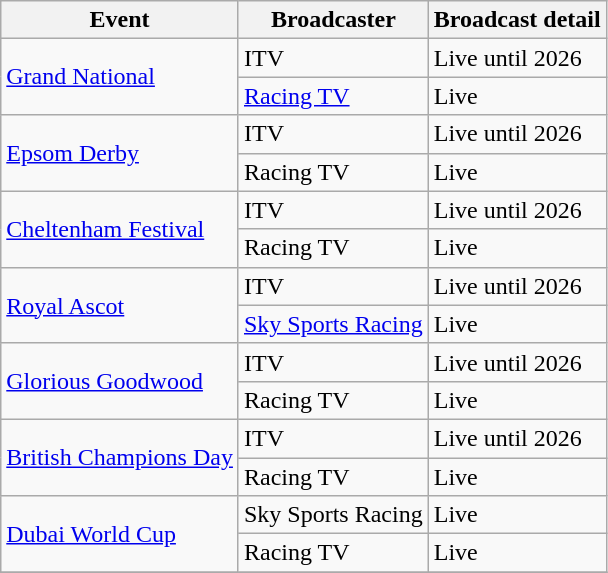<table class="wikitable sortable">
<tr>
<th>Event</th>
<th>Broadcaster</th>
<th>Broadcast detail</th>
</tr>
<tr>
<td rowspan="2"><a href='#'>Grand National</a></td>
<td>ITV</td>
<td>Live until 2026</td>
</tr>
<tr>
<td><a href='#'>Racing TV</a></td>
<td>Live</td>
</tr>
<tr>
<td rowspan="2"><a href='#'>Epsom Derby</a></td>
<td>ITV</td>
<td>Live until 2026</td>
</tr>
<tr>
<td>Racing TV</td>
<td>Live</td>
</tr>
<tr>
<td rowspan="2"><a href='#'>Cheltenham Festival</a></td>
<td>ITV</td>
<td>Live until 2026</td>
</tr>
<tr>
<td>Racing TV</td>
<td>Live</td>
</tr>
<tr>
<td rowspan="2"><a href='#'>Royal Ascot</a></td>
<td>ITV</td>
<td>Live until 2026</td>
</tr>
<tr>
<td><a href='#'>Sky Sports Racing</a></td>
<td>Live</td>
</tr>
<tr>
<td rowspan="2"><a href='#'>Glorious Goodwood</a></td>
<td>ITV</td>
<td>Live until 2026</td>
</tr>
<tr>
<td>Racing TV</td>
<td>Live</td>
</tr>
<tr>
<td rowspan="2"><a href='#'>British Champions Day</a></td>
<td>ITV</td>
<td>Live until 2026</td>
</tr>
<tr>
<td>Racing TV</td>
<td>Live</td>
</tr>
<tr>
<td rowspan="2"><a href='#'>Dubai World Cup</a></td>
<td>Sky Sports Racing</td>
<td>Live</td>
</tr>
<tr>
<td>Racing TV</td>
<td>Live</td>
</tr>
<tr>
</tr>
</table>
